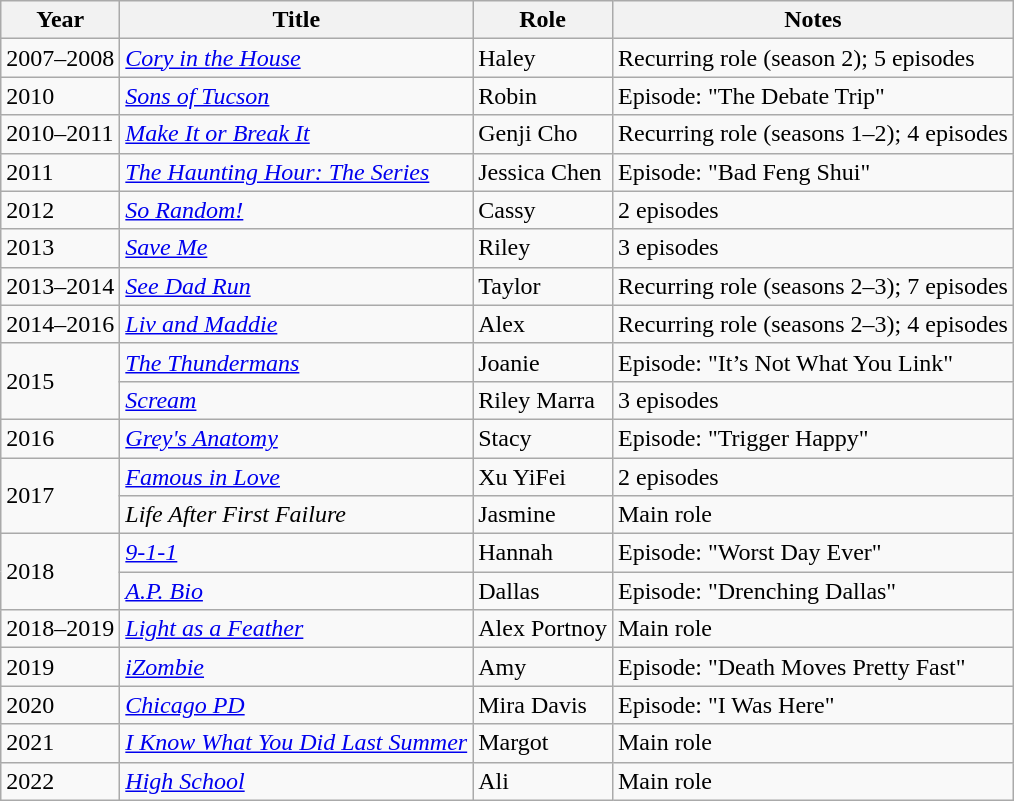<table class="wikitable sortable">
<tr>
<th>Year</th>
<th>Title</th>
<th>Role</th>
<th class="unsortable">Notes</th>
</tr>
<tr>
<td>2007–2008</td>
<td><em><a href='#'>Cory in the House</a></em></td>
<td>Haley</td>
<td>Recurring role (season 2); 5 episodes</td>
</tr>
<tr>
<td>2010</td>
<td><em><a href='#'>Sons of Tucson</a></em></td>
<td>Robin</td>
<td>Episode: "The Debate Trip"</td>
</tr>
<tr>
<td>2010–2011</td>
<td><em><a href='#'>Make It or Break It</a></em></td>
<td>Genji Cho</td>
<td>Recurring role (seasons 1–2); 4 episodes</td>
</tr>
<tr>
<td>2011</td>
<td><em><a href='#'>The Haunting Hour: The Series</a></em></td>
<td>Jessica Chen</td>
<td>Episode: "Bad Feng Shui"</td>
</tr>
<tr>
<td>2012</td>
<td><em><a href='#'>So Random!</a></em></td>
<td>Cassy</td>
<td>2 episodes</td>
</tr>
<tr>
<td>2013</td>
<td><em><a href='#'>Save Me</a></em></td>
<td>Riley</td>
<td>3 episodes</td>
</tr>
<tr>
<td>2013–2014</td>
<td><em><a href='#'>See Dad Run</a></em></td>
<td>Taylor</td>
<td>Recurring role (seasons 2–3); 7 episodes</td>
</tr>
<tr>
<td>2014–2016</td>
<td><em><a href='#'>Liv and Maddie</a></em></td>
<td>Alex</td>
<td>Recurring role (seasons 2–3); 4 episodes</td>
</tr>
<tr>
<td rowspan="2">2015</td>
<td><em><a href='#'>The Thundermans</a></em></td>
<td>Joanie</td>
<td>Episode: "It’s Not What You Link"</td>
</tr>
<tr>
<td><em><a href='#'>Scream</a></em></td>
<td>Riley Marra</td>
<td>3 episodes</td>
</tr>
<tr>
<td>2016</td>
<td><em><a href='#'>Grey's Anatomy</a></em></td>
<td>Stacy</td>
<td>Episode: "Trigger Happy"</td>
</tr>
<tr>
<td rowspan="2">2017</td>
<td><em><a href='#'>Famous in Love</a></em></td>
<td>Xu YiFei</td>
<td>2 episodes</td>
</tr>
<tr>
<td><em>Life After First Failure</em></td>
<td>Jasmine</td>
<td>Main role</td>
</tr>
<tr>
<td rowspan="2">2018</td>
<td><em><a href='#'>9-1-1</a></em></td>
<td>Hannah</td>
<td>Episode: "Worst Day Ever"</td>
</tr>
<tr>
<td><em><a href='#'>A.P. Bio</a></em></td>
<td>Dallas</td>
<td>Episode: "Drenching Dallas"</td>
</tr>
<tr>
<td>2018–2019</td>
<td><em><a href='#'>Light as a Feather</a></em></td>
<td>Alex Portnoy</td>
<td>Main role</td>
</tr>
<tr>
<td>2019</td>
<td><em><a href='#'>iZombie</a></em></td>
<td>Amy</td>
<td>Episode: "Death Moves Pretty Fast"</td>
</tr>
<tr>
<td>2020</td>
<td><em><a href='#'>Chicago PD</a></em></td>
<td>Mira Davis</td>
<td>Episode: "I Was Here"</td>
</tr>
<tr>
<td>2021</td>
<td><em><a href='#'>I Know What You Did Last Summer</a></em></td>
<td>Margot</td>
<td>Main role</td>
</tr>
<tr>
<td>2022</td>
<td><em><a href='#'>High School</a></em></td>
<td>Ali</td>
<td>Main role</td>
</tr>
</table>
